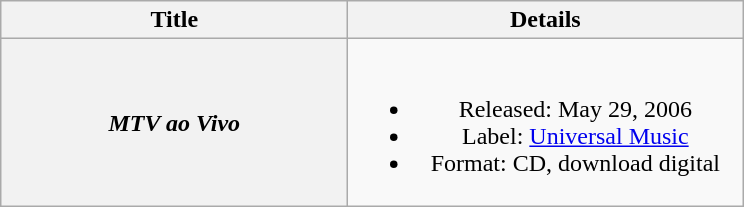<table class="wikitable plainrowheaders" style="text-align:center;">
<tr>
<th scope="col" style="width:14em;">Title</th>
<th scope="col" style="width:16em;">Details</th>
</tr>
<tr>
<th scope="row"><em>MTV ao Vivo</em></th>
<td><br><ul><li>Released: May 29, 2006</li><li>Label: <a href='#'>Universal Music</a></li><li>Format: CD, download digital</li></ul></td>
</tr>
</table>
